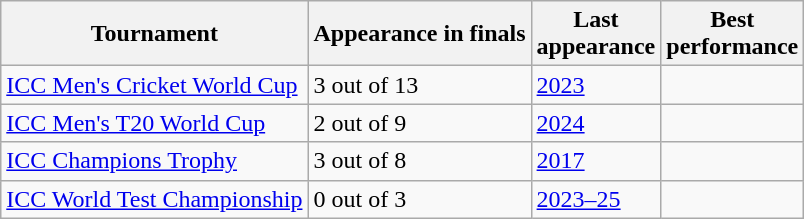<table class="wikitable sortable" style="text-align:left;">
<tr>
<th>Tournament</th>
<th data-sort-type="number">Appearance in finals</th>
<th>Last<br>appearance</th>
<th>Best<br>performance</th>
</tr>
<tr>
<td><a href='#'>ICC Men's Cricket World Cup</a></td>
<td>3 out of 13</td>
<td><a href='#'>2023</a></td>
<td></td>
</tr>
<tr>
<td><a href='#'>ICC Men's T20 World Cup</a></td>
<td>2 out of 9</td>
<td><a href='#'>2024</a></td>
<td></td>
</tr>
<tr>
<td><a href='#'>ICC Champions Trophy</a></td>
<td>3 out of 8</td>
<td><a href='#'>2017</a></td>
<td></td>
</tr>
<tr>
<td><a href='#'>ICC World Test Championship</a></td>
<td>0 out of 3</td>
<td><a href='#'>2023–25</a></td>
<td></td>
</tr>
</table>
